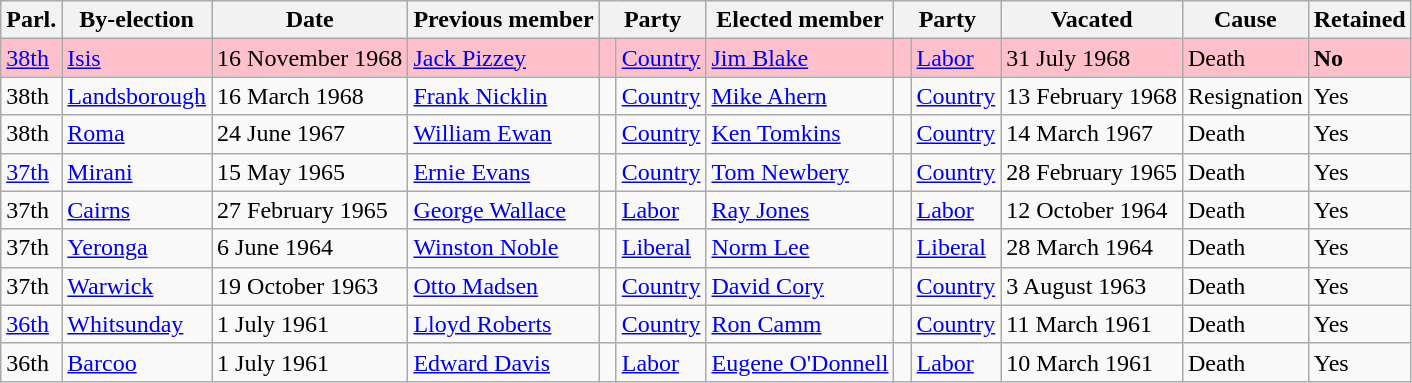<table class="wikitable">
<tr>
<th>Parl.</th>
<th>By-election</th>
<th>Date</th>
<th>Previous member</th>
<th colspan="2">Party</th>
<th>Elected member</th>
<th colspan="2">Party</th>
<th>Vacated</th>
<th>Cause</th>
<th>Retained</th>
</tr>
<tr style="background:pink;">
<td><a href='#'>38th</a></td>
<td><a href='#'>Isis</a></td>
<td>16 November 1968</td>
<td><a href='#'>Jack Pizzey</a></td>
<td> </td>
<td><a href='#'>Country</a></td>
<td><a href='#'>Jim Blake</a></td>
<td> </td>
<td><a href='#'>Labor</a></td>
<td>31 July 1968</td>
<td>Death</td>
<td><strong>No</strong></td>
</tr>
<tr>
<td>38th</td>
<td><a href='#'>Landsborough</a></td>
<td>16 March 1968</td>
<td><a href='#'>Frank Nicklin</a></td>
<td> </td>
<td><a href='#'>Country</a></td>
<td><a href='#'>Mike Ahern</a></td>
<td> </td>
<td><a href='#'>Country</a></td>
<td>13 February 1968</td>
<td>Resignation</td>
<td>Yes</td>
</tr>
<tr>
<td>38th</td>
<td><a href='#'>Roma</a></td>
<td>24 June 1967</td>
<td><a href='#'>William Ewan</a></td>
<td> </td>
<td><a href='#'>Country</a></td>
<td><a href='#'>Ken Tomkins</a></td>
<td> </td>
<td><a href='#'>Country</a></td>
<td>14 March 1967</td>
<td>Death</td>
<td>Yes</td>
</tr>
<tr>
<td><a href='#'>37th</a></td>
<td><a href='#'>Mirani</a></td>
<td>15 May 1965</td>
<td><a href='#'>Ernie Evans</a></td>
<td> </td>
<td><a href='#'>Country</a></td>
<td><a href='#'>Tom Newbery</a></td>
<td> </td>
<td><a href='#'>Country</a></td>
<td>28 February 1965</td>
<td>Death</td>
<td>Yes</td>
</tr>
<tr>
<td>37th</td>
<td><a href='#'>Cairns</a></td>
<td>27 February 1965</td>
<td><a href='#'>George Wallace</a></td>
<td> </td>
<td><a href='#'>Labor</a></td>
<td><a href='#'>Ray Jones</a></td>
<td> </td>
<td><a href='#'>Labor</a></td>
<td>12 October 1964</td>
<td>Death</td>
<td>Yes</td>
</tr>
<tr>
<td>37th</td>
<td><a href='#'>Yeronga</a></td>
<td>6 June 1964</td>
<td><a href='#'>Winston Noble</a></td>
<td> </td>
<td><a href='#'>Liberal</a></td>
<td><a href='#'>Norm Lee</a></td>
<td> </td>
<td><a href='#'>Liberal</a></td>
<td>28 March 1964</td>
<td>Death</td>
<td>Yes</td>
</tr>
<tr>
<td>37th</td>
<td><a href='#'>Warwick</a></td>
<td>19 October 1963</td>
<td><a href='#'>Otto Madsen</a></td>
<td> </td>
<td><a href='#'>Country</a></td>
<td><a href='#'>David Cory</a></td>
<td> </td>
<td><a href='#'>Country</a></td>
<td>3 August 1963</td>
<td>Death</td>
<td>Yes</td>
</tr>
<tr>
<td><a href='#'>36th</a></td>
<td><a href='#'>Whitsunday</a></td>
<td>1 July 1961</td>
<td><a href='#'>Lloyd Roberts</a></td>
<td> </td>
<td><a href='#'>Country</a></td>
<td><a href='#'>Ron Camm</a></td>
<td> </td>
<td><a href='#'>Country</a></td>
<td>11 March 1961</td>
<td>Death</td>
<td>Yes</td>
</tr>
<tr>
<td>36th</td>
<td><a href='#'>Barcoo</a></td>
<td>1 July 1961</td>
<td><a href='#'>Edward Davis</a></td>
<td> </td>
<td><a href='#'>Labor</a></td>
<td><a href='#'>Eugene O'Donnell</a></td>
<td> </td>
<td><a href='#'>Labor</a></td>
<td>10 March 1961</td>
<td>Death</td>
<td>Yes</td>
</tr>
</table>
